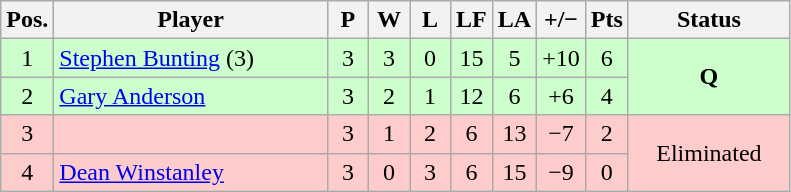<table class="wikitable" style="text-align:center; margin: 1em auto 1em auto, align:left">
<tr>
<th width=20>Pos.</th>
<th width=175>Player</th>
<th width=20>P</th>
<th width=20>W</th>
<th width=20>L</th>
<th width=20>LF</th>
<th width=20>LA</th>
<th width=20>+/−</th>
<th width=20>Pts</th>
<th width=100>Status</th>
</tr>
<tr style="background:#CCFFCC;">
<td>1</td>
<td style="text-align:left;"> <a href='#'>Stephen Bunting</a> (3)</td>
<td>3</td>
<td>3</td>
<td>0</td>
<td>15</td>
<td>5</td>
<td>+10</td>
<td>6</td>
<td rowspan=2><strong>Q</strong></td>
</tr>
<tr style="background:#CCFFCC;">
<td>2</td>
<td style="text-align:left;"> <a href='#'>Gary Anderson</a></td>
<td>3</td>
<td>2</td>
<td>1</td>
<td>12</td>
<td>6</td>
<td>+6</td>
<td>4</td>
</tr>
<tr style="background:#FFCCCC;">
<td>3</td>
<td style="text-align:left;"></td>
<td>3</td>
<td>1</td>
<td>2</td>
<td>6</td>
<td>13</td>
<td>−7</td>
<td>2</td>
<td rowspan=2>Eliminated</td>
</tr>
<tr style="background:#FFCCCC;">
<td>4</td>
<td style="text-align:left;"> <a href='#'>Dean Winstanley</a></td>
<td>3</td>
<td>0</td>
<td>3</td>
<td>6</td>
<td>15</td>
<td>−9</td>
<td>0</td>
</tr>
</table>
